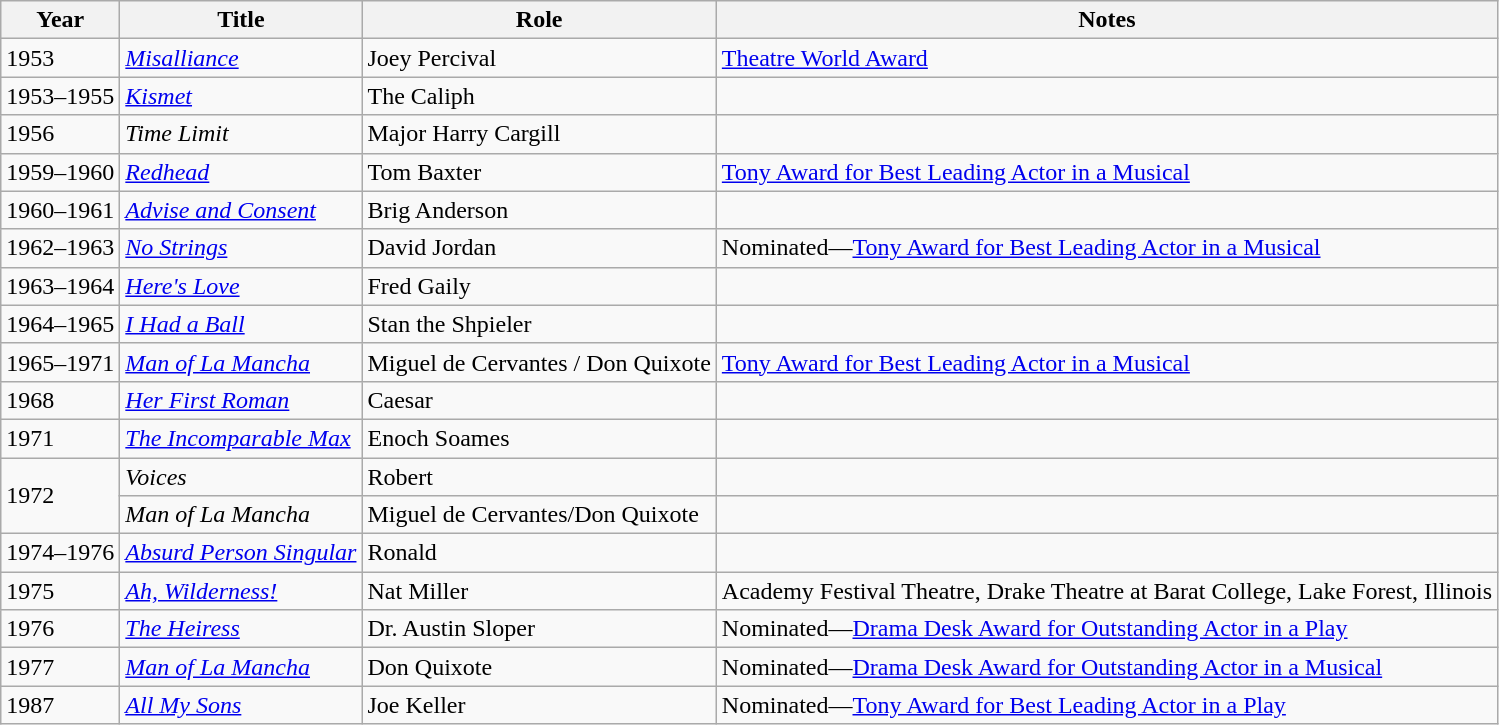<table class="wikitable sortable">
<tr>
<th>Year</th>
<th>Title</th>
<th>Role</th>
<th class="unsortable">Notes</th>
</tr>
<tr>
<td>1953</td>
<td><em><a href='#'>Misalliance</a></em></td>
<td>Joey Percival</td>
<td><a href='#'>Theatre World Award</a> </td>
</tr>
<tr>
<td>1953–1955</td>
<td><em><a href='#'>Kismet</a></em></td>
<td>The Caliph</td>
<td></td>
</tr>
<tr>
<td>1956</td>
<td><em>Time Limit</em></td>
<td>Major Harry Cargill</td>
<td></td>
</tr>
<tr>
<td>1959–1960</td>
<td><em><a href='#'>Redhead</a></em></td>
<td>Tom Baxter</td>
<td><a href='#'>Tony Award for Best Leading Actor in a Musical</a> </td>
</tr>
<tr>
<td>1960–1961</td>
<td><em><a href='#'>Advise and Consent</a></em></td>
<td>Brig Anderson</td>
<td></td>
</tr>
<tr>
<td>1962–1963</td>
<td><em><a href='#'>No Strings</a></em></td>
<td>David Jordan</td>
<td>Nominated—<a href='#'>Tony Award for Best Leading Actor in a Musical</a> </td>
</tr>
<tr>
<td>1963–1964</td>
<td><em><a href='#'>Here's Love</a></em></td>
<td>Fred Gaily</td>
<td></td>
</tr>
<tr>
<td>1964–1965</td>
<td><em><a href='#'>I Had a Ball</a></em></td>
<td>Stan the Shpieler</td>
<td></td>
</tr>
<tr>
<td>1965–1971</td>
<td><em><a href='#'>Man of La Mancha</a></em></td>
<td>Miguel de Cervantes / Don Quixote</td>
<td><a href='#'>Tony Award for Best Leading Actor in a Musical</a> </td>
</tr>
<tr>
<td>1968</td>
<td><em><a href='#'>Her First Roman</a></em></td>
<td>Caesar</td>
<td></td>
</tr>
<tr>
<td>1971</td>
<td><em><a href='#'>The Incomparable Max</a></em></td>
<td>Enoch Soames</td>
<td></td>
</tr>
<tr>
<td rowspan=2>1972</td>
<td><em>Voices</em></td>
<td>Robert</td>
<td></td>
</tr>
<tr>
<td><em>Man of La Mancha</em></td>
<td>Miguel de Cervantes/Don Quixote</td>
<td></td>
</tr>
<tr>
<td>1974–1976</td>
<td><em><a href='#'>Absurd Person Singular</a></em></td>
<td>Ronald</td>
<td></td>
</tr>
<tr>
<td>1975</td>
<td><em><a href='#'>Ah, Wilderness!</a></em></td>
<td>Nat Miller</td>
<td>Academy Festival Theatre, Drake Theatre at Barat College, Lake Forest, Illinois</td>
</tr>
<tr>
<td>1976</td>
<td><em><a href='#'>The Heiress</a></em></td>
<td>Dr. Austin Sloper</td>
<td>Nominated—<a href='#'>Drama Desk Award for Outstanding Actor in a Play</a> </td>
</tr>
<tr>
<td>1977</td>
<td><em><a href='#'>Man of La Mancha</a></em></td>
<td>Don Quixote</td>
<td>Nominated—<a href='#'>Drama Desk Award for Outstanding Actor in a Musical</a> </td>
</tr>
<tr>
<td>1987</td>
<td><em><a href='#'>All My Sons</a></em></td>
<td>Joe Keller</td>
<td>Nominated—<a href='#'>Tony Award for Best Leading Actor in a Play</a> </td>
</tr>
</table>
